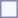<table style="border:1px solid #8888aa; background-color:#f7f8ff; padding:5px; font-size:95%; margin: 0px 12px 12px 0px;">
</table>
